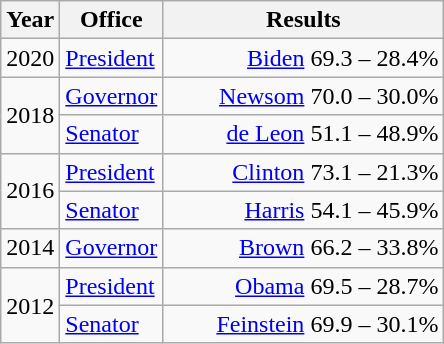<table class=wikitable>
<tr>
<th width="30">Year</th>
<th width="60">Office</th>
<th width="180">Results</th>
</tr>
<tr>
<td>2020</td>
<td><a href='#'>President</a></td>
<td align="right" ><a href='#'>Biden</a> 69.3 – 28.4%</td>
</tr>
<tr>
<td rowspan="2">2018</td>
<td><a href='#'>Governor</a></td>
<td align="right" ><a href='#'>Newsom</a> 70.0 – 30.0%</td>
</tr>
<tr>
<td><a href='#'>Senator</a></td>
<td align="right" ><a href='#'>de Leon</a> 51.1 – 48.9%</td>
</tr>
<tr>
<td rowspan="2">2016</td>
<td><a href='#'>President</a></td>
<td align="right" ><a href='#'>Clinton</a> 73.1 – 21.3%</td>
</tr>
<tr>
<td><a href='#'>Senator</a></td>
<td align="right" ><a href='#'>Harris</a> 54.1 – 45.9%</td>
</tr>
<tr>
<td>2014</td>
<td><a href='#'>Governor</a></td>
<td align="right" ><a href='#'>Brown</a> 66.2 – 33.8%</td>
</tr>
<tr>
<td rowspan="2">2012</td>
<td><a href='#'>President</a></td>
<td align="right" ><a href='#'>Obama</a> 69.5 – 28.7%</td>
</tr>
<tr>
<td><a href='#'>Senator</a></td>
<td align="right" ><a href='#'>Feinstein</a> 69.9 – 30.1%</td>
</tr>
</table>
